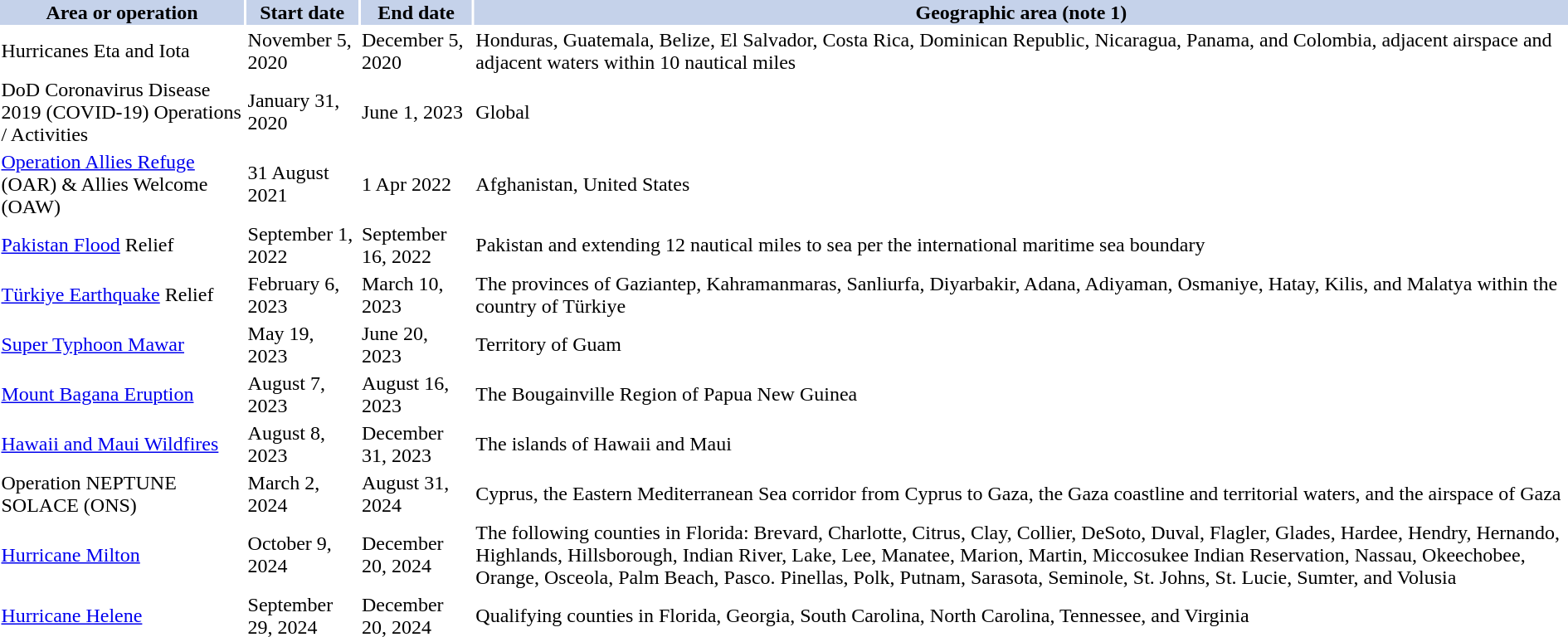<table class="toccolours" style="width:100%; clear:both; margin:1.5em auto;">
<tr>
</tr>
<tr style="background:#c5d2ea;">
<th>Area or operation</th>
<th>Start date</th>
<th>End date</th>
<th>Geographic area (note 1)</th>
</tr>
<tr>
<td>Hurricanes Eta and Iota</td>
<td>November 5, 2020</td>
<td>December 5, 2020</td>
<td>Honduras, Guatemala, Belize, El Salvador, Costa Rica, Dominican Republic, Nicaragua, Panama, and Colombia, adjacent airspace and adjacent waters within 10 nautical miles</td>
</tr>
<tr>
<td>DoD Coronavirus Disease 2019 (COVID-19) Operations / Activities</td>
<td>January 31, 2020</td>
<td>June 1, 2023 </td>
<td>Global</td>
</tr>
<tr>
<td><a href='#'>Operation Allies Refuge</a> (OAR) & Allies Welcome (OAW)</td>
<td>31 August 2021</td>
<td>1 Apr 2022</td>
<td>Afghanistan, United States </td>
</tr>
<tr>
<td><a href='#'>Pakistan Flood</a> Relief</td>
<td>September 1, 2022</td>
<td>September 16, 2022</td>
<td>Pakistan and extending 12 nautical miles to sea per the international maritime sea boundary </td>
</tr>
<tr>
<td><a href='#'>Türkiye Earthquake</a> Relief</td>
<td>February 6, 2023</td>
<td>March 10, 2023</td>
<td>The provinces of Gaziantep, Kahramanmaras, Sanliurfa, Diyarbakir, Adana, Adiyaman, Osmaniye, Hatay, Kilis, and Malatya within the country of Türkiye </td>
</tr>
<tr>
<td><a href='#'>Super Typhoon Mawar</a></td>
<td>May 19, 2023</td>
<td>June 20, 2023</td>
<td>Territory of Guam </td>
</tr>
<tr>
<td><a href='#'>Mount Bagana Eruption</a></td>
<td>August 7, 2023</td>
<td>August 16, 2023</td>
<td>The Bougainville Region of Papua New Guinea </td>
</tr>
<tr>
<td><a href='#'>Hawaii and Maui Wildfires</a></td>
<td>August 8, 2023</td>
<td>December 31, 2023</td>
<td>The islands of Hawaii and Maui </td>
</tr>
<tr>
<td>Operation NEPTUNE SOLACE (ONS)</td>
<td>March 2, 2024</td>
<td>August 31, 2024</td>
<td>Cyprus, the Eastern Mediterranean Sea corridor from Cyprus to Gaza, the Gaza coastline and territorial waters, and the airspace of Gaza </td>
</tr>
<tr>
<td><a href='#'>Hurricane Milton</a></td>
<td>October 9, 2024</td>
<td>December 20, 2024</td>
<td>The following counties in Florida:  Brevard, Charlotte, Citrus, Clay, Collier, DeSoto, Duval, Flagler, Glades, Hardee, Hendry, Hernando, Highlands, Hillsborough, Indian River, Lake, Lee, Manatee, Marion, Martin, Miccosukee Indian Reservation, Nassau, Okeechobee, Orange, Osceola, Palm Beach, Pasco. Pinellas, Polk, Putnam, Sarasota, Seminole, St. Johns, St. Lucie, Sumter, and Volusia </td>
</tr>
<tr>
<td><a href='#'>Hurricane Helene</a></td>
<td>September 29, 2024</td>
<td>December 20, 2024</td>
<td>Qualifying counties in Florida, Georgia, South Carolina, North Carolina, Tennessee, and Virginia </td>
</tr>
</table>
